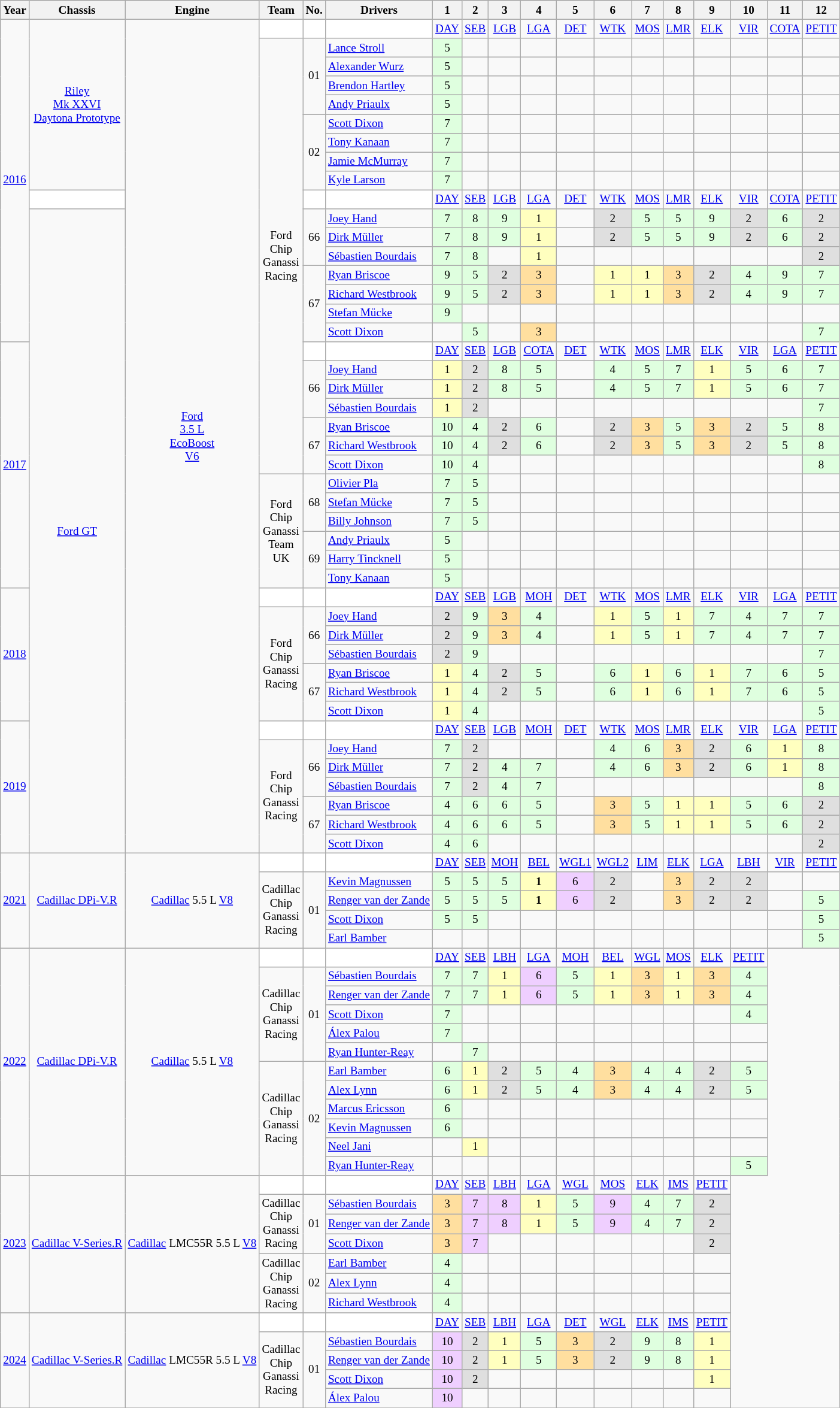<table class="wikitable" style="font-size: 80%; text-align:center;">
<tr style="vertical-align:top">
<th style="vertical-align:middle">Year</th>
<th style="vertical-align:middle">Chassis</th>
<th style="vertical-align:middle">Engine</th>
<th style="vertical-align:middle">Team</th>
<th style="vertical-align:middle">No.</th>
<th style="vertical-align:middle">Drivers</th>
<th>1</th>
<th>2</th>
<th>3</th>
<th>4</th>
<th>5</th>
<th>6</th>
<th>7</th>
<th>8</th>
<th>9</th>
<th>10</th>
<th>11</th>
<th>12</th>
</tr>
<tr>
<td rowspan=17><a href='#'>2016</a></td>
<td rowspan=9><a href='#'>Riley<br>Mk XXVI</a><br><a href='#'>Daytona Prototype</a></td>
<td rowspan=44><a href='#'>Ford</a><br><a href='#'>3.5 L<br>EcoBoost</a><br> <a href='#'>V6</a></td>
<td style="background:#ffffff;"></td>
<td style="background:#ffffff;"></td>
<td style="background:#ffffff;"></td>
<td><a href='#'>DAY</a></td>
<td><a href='#'>SEB</a></td>
<td><a href='#'>LGB</a></td>
<td><a href='#'>LGA</a></td>
<td><a href='#'>DET</a></td>
<td><a href='#'>WTK</a></td>
<td><a href='#'>MOS</a></td>
<td><a href='#'>LMR</a></td>
<td><a href='#'>ELK</a></td>
<td><a href='#'>VIR</a></td>
<td><a href='#'>COTA</a></td>
<td><a href='#'>PETIT</a></td>
</tr>
<tr>
<td rowspan=23>Ford<br>Chip<br>Ganassi<br>Racing</td>
<td rowspan=4>01</td>
<td style="text-align:left"> <a href='#'>Lance Stroll</a></td>
<td style="background:#DFFFDF;">5</td>
<td></td>
<td></td>
<td></td>
<td></td>
<td></td>
<td></td>
<td></td>
<td></td>
<td></td>
<td></td>
<td></td>
</tr>
<tr>
<td style="text-align:left"> <a href='#'>Alexander Wurz</a></td>
<td style="background:#DFFFDF;">5</td>
<td></td>
<td></td>
<td></td>
<td></td>
<td></td>
<td></td>
<td></td>
<td></td>
<td></td>
<td></td>
<td></td>
</tr>
<tr>
<td style="text-align:left"> <a href='#'>Brendon Hartley</a></td>
<td style="background:#DFFFDF;">5</td>
<td></td>
<td></td>
<td></td>
<td></td>
<td></td>
<td></td>
<td></td>
<td></td>
<td></td>
<td></td>
<td></td>
</tr>
<tr>
<td style="text-align:left"> <a href='#'>Andy Priaulx</a></td>
<td style="background:#DFFFDF;">5</td>
<td></td>
<td></td>
<td></td>
<td></td>
<td></td>
<td></td>
<td></td>
<td></td>
<td></td>
<td></td>
<td></td>
</tr>
<tr>
<td rowspan="4" style="text-align:center">02</td>
<td style="text-align:left"> <a href='#'>Scott Dixon</a></td>
<td style="background:#DFFFDF;">7</td>
<td></td>
<td></td>
<td></td>
<td></td>
<td></td>
<td></td>
<td></td>
<td></td>
<td></td>
<td></td>
<td></td>
</tr>
<tr>
<td style="text-align:left"> <a href='#'>Tony Kanaan</a></td>
<td style="background:#DFFFDF;">7</td>
<td></td>
<td></td>
<td></td>
<td></td>
<td></td>
<td></td>
<td></td>
<td></td>
<td></td>
<td></td>
<td></td>
</tr>
<tr>
<td style="text-align:left"> <a href='#'>Jamie McMurray</a></td>
<td style="background:#DFFFDF;">7</td>
<td></td>
<td></td>
<td></td>
<td></td>
<td></td>
<td></td>
<td></td>
<td></td>
<td></td>
<td></td>
<td></td>
</tr>
<tr>
<td style="text-align:left"> <a href='#'>Kyle Larson</a></td>
<td style="background:#DFFFDF;">7</td>
<td></td>
<td></td>
<td></td>
<td></td>
<td></td>
<td></td>
<td></td>
<td></td>
<td></td>
<td></td>
<td></td>
</tr>
<tr>
<td style="background:#ffffff;"></td>
<td style="background:#ffffff;"></td>
<td style="background:#ffffff;"></td>
<td><a href='#'>DAY</a></td>
<td><a href='#'>SEB</a></td>
<td><a href='#'>LGB</a></td>
<td><a href='#'>LGA</a></td>
<td><a href='#'>DET</a></td>
<td><a href='#'>WTK</a></td>
<td><a href='#'>MOS</a></td>
<td><a href='#'>LMR</a></td>
<td><a href='#'>ELK</a></td>
<td><a href='#'>VIR</a></td>
<td><a href='#'>COTA</a></td>
<td><a href='#'>PETIT</a></td>
</tr>
<tr>
<td rowspan=34><a href='#'>Ford GT</a></td>
<td rowspan=3>66</td>
<td style="text-align:left"> <a href='#'>Joey Hand</a></td>
<td style="background:#DFFFDF;">7</td>
<td style="background:#DFFFDF;">8</td>
<td style="background:#DFFFDF;">9</td>
<td style="background:#FFFFBF;">1</td>
<td></td>
<td style="background:#DFDFDF;">2</td>
<td style="background:#DFFFDF;">5</td>
<td style="background:#DFFFDF;">5</td>
<td style="background:#DFFFDF;">9</td>
<td style="background:#DFDFDF;">2</td>
<td style="background:#DFFFDF;">6</td>
<td style="background:#DFDFDF;">2</td>
</tr>
<tr>
<td style="text-align:left"> <a href='#'>Dirk Müller</a></td>
<td style="background:#DFFFDF;">7</td>
<td style="background:#DFFFDF;">8</td>
<td style="background:#DFFFDF;">9</td>
<td style="background:#FFFFBF;">1</td>
<td></td>
<td style="background:#DFDFDF;">2</td>
<td style="background:#DFFFDF;">5</td>
<td style="background:#DFFFDF;">5</td>
<td style="background:#DFFFDF;">9</td>
<td style="background:#DFDFDF;">2</td>
<td style="background:#DFFFDF;">6</td>
<td style="background:#DFDFDF;">2</td>
</tr>
<tr>
<td style="text-align:left"> <a href='#'>Sébastien Bourdais</a></td>
<td style="background:#DFFFDF;">7</td>
<td style="background:#DFFFDF;">8</td>
<td></td>
<td style="background:#FFFFBF;">1</td>
<td></td>
<td></td>
<td></td>
<td></td>
<td></td>
<td></td>
<td></td>
<td style="background:#DFDFDF;">2</td>
</tr>
<tr>
<td rowspan="4" style="text-align:center">67</td>
<td style="text-align:left"> <a href='#'>Ryan Briscoe</a></td>
<td style="background:#DFFFDF;">9</td>
<td style="background:#DFFFDF;">5</td>
<td style="background:#DFDFDF;">2</td>
<td style="background:#ffdf9f;">3</td>
<td></td>
<td style="background:#FFFFBF;">1</td>
<td style="background:#FFFFBF;">1</td>
<td style="background:#ffdf9f;">3</td>
<td style="background:#DFDFDF;">2</td>
<td style="background:#DFFFDF;">4</td>
<td style="background:#DFFFDF;">9</td>
<td style="background:#DFFFDF;">7</td>
</tr>
<tr>
<td style="text-align:left"> <a href='#'>Richard Westbrook</a></td>
<td style="background:#DFFFDF;">9</td>
<td style="background:#DFFFDF;">5</td>
<td style="background:#DFDFDF;">2</td>
<td style="background:#ffdf9f;">3</td>
<td></td>
<td style="background:#FFFFBF;">1</td>
<td style="background:#FFFFBF;">1</td>
<td style="background:#ffdf9f;">3</td>
<td style="background:#DFDFDF;">2</td>
<td style="background:#DFFFDF;">4</td>
<td style="background:#DFFFDF;">9</td>
<td style="background:#DFFFDF;">7</td>
</tr>
<tr>
<td style="text-align:left"> <a href='#'>Stefan Mücke</a></td>
<td style="background:#DFFFDF;">9</td>
<td></td>
<td></td>
<td></td>
<td></td>
<td></td>
<td></td>
<td></td>
<td></td>
<td></td>
<td></td>
<td></td>
</tr>
<tr>
<td style="text-align:left"> <a href='#'>Scott Dixon</a></td>
<td></td>
<td style="background:#DFFFDF;">5</td>
<td></td>
<td style="background:#ffdf9f;">3</td>
<td></td>
<td></td>
<td></td>
<td></td>
<td></td>
<td></td>
<td></td>
<td style="background:#DFFFDF;">7</td>
</tr>
<tr>
<td rowspan=13><a href='#'>2017</a></td>
<td style="background:#ffffff;"></td>
<td style="background:#ffffff;"></td>
<td><a href='#'>DAY</a></td>
<td><a href='#'>SEB</a></td>
<td><a href='#'>LGB</a></td>
<td><a href='#'>COTA</a></td>
<td><a href='#'>DET</a></td>
<td><a href='#'>WTK</a></td>
<td><a href='#'>MOS</a></td>
<td><a href='#'>LMR</a></td>
<td><a href='#'>ELK</a></td>
<td><a href='#'>VIR</a></td>
<td><a href='#'>LGA</a></td>
<td><a href='#'>PETIT</a></td>
</tr>
<tr>
<td rowspan="3" style="text-align:center">66</td>
<td style="text-align:left"> <a href='#'>Joey Hand</a></td>
<td style="background:#FFFFBF;">1</td>
<td style="background:#DFDFDF;">2</td>
<td style="background:#DFFFDF;">8</td>
<td style="background:#DFFFDF;">5</td>
<td></td>
<td style="background:#DFFFDF;">4</td>
<td style="background:#DFFFDF;">5</td>
<td style="background:#DFFFDF;">7</td>
<td style="background:#FFFFBF;">1</td>
<td style="background:#DFFFDF;">5</td>
<td style="background:#DFFFDF;">6</td>
<td style="background:#DFFFDF;">7</td>
</tr>
<tr>
<td style="text-align:left"> <a href='#'>Dirk Müller</a></td>
<td style="background:#FFFFBF;">1</td>
<td style="background:#DFDFDF;">2</td>
<td style="background:#DFFFDF;">8</td>
<td style="background:#DFFFDF;">5</td>
<td></td>
<td style="background:#DFFFDF;">4</td>
<td style="background:#DFFFDF;">5</td>
<td style="background:#DFFFDF;">7</td>
<td style="background:#FFFFBF;">1</td>
<td style="background:#DFFFDF;">5</td>
<td style="background:#DFFFDF;">6</td>
<td style="background:#DFFFDF;">7</td>
</tr>
<tr>
<td style="text-align:left"> <a href='#'>Sébastien Bourdais</a></td>
<td style="background:#FFFFBF;">1</td>
<td style="background:#DFDFDF;">2</td>
<td></td>
<td></td>
<td></td>
<td></td>
<td></td>
<td></td>
<td></td>
<td></td>
<td></td>
<td style="background:#DFFFDF;">7</td>
</tr>
<tr>
<td rowspan="3" style="text-align:center">67</td>
<td style="text-align:left"> <a href='#'>Ryan Briscoe</a></td>
<td style="background:#DFFFDF;">10</td>
<td style="background:#DFFFDF;">4</td>
<td style="background:#DFDFDF;">2</td>
<td style="background:#DFFFDF;">6</td>
<td></td>
<td style="background:#DFDFDF;">2</td>
<td style="background:#ffdf9f;">3</td>
<td style="background:#DFFFDF;">5</td>
<td style="background:#ffdf9f;">3</td>
<td style="background:#DFDFDF;">2</td>
<td style="background:#DFFFDF;">5</td>
<td style="background:#DFFFDF;">8</td>
</tr>
<tr>
<td style="text-align:left"> <a href='#'>Richard Westbrook</a></td>
<td style="background:#DFFFDF;">10</td>
<td style="background:#DFFFDF;">4</td>
<td style="background:#DFDFDF;">2</td>
<td style="background:#DFFFDF;">6</td>
<td></td>
<td style="background:#DFDFDF;">2</td>
<td style="background:#ffdf9f;">3</td>
<td style="background:#DFFFDF;">5</td>
<td style="background:#ffdf9f;">3</td>
<td style="background:#DFDFDF;">2</td>
<td style="background:#DFFFDF;">5</td>
<td style="background:#DFFFDF;">8</td>
</tr>
<tr>
<td style="text-align:left"> <a href='#'>Scott Dixon</a></td>
<td style="background:#DFFFDF;">10</td>
<td style="background:#DFFFDF;">4</td>
<td></td>
<td></td>
<td></td>
<td></td>
<td></td>
<td></td>
<td></td>
<td></td>
<td></td>
<td style="background:#DFFFDF;">8</td>
</tr>
<tr>
<td rowspan=6>Ford<br>Chip<br>Ganassi<br>Team<br>UK</td>
<td rowspan="3" style="text-align:center">68</td>
<td style="text-align:left"> <a href='#'>Olivier Pla</a></td>
<td style="background:#DFFFDF;">7</td>
<td style="background:#DFFFDF;">5</td>
<td></td>
<td></td>
<td></td>
<td></td>
<td></td>
<td></td>
<td></td>
<td></td>
<td></td>
<td></td>
</tr>
<tr>
<td style="text-align:left"> <a href='#'>Stefan Mücke</a></td>
<td style="background:#DFFFDF;">7</td>
<td style="background:#DFFFDF;">5</td>
<td></td>
<td></td>
<td></td>
<td></td>
<td></td>
<td></td>
<td></td>
<td></td>
<td></td>
<td></td>
</tr>
<tr>
<td style="text-align:left"> <a href='#'>Billy Johnson</a></td>
<td style="background:#DFFFDF;">7</td>
<td style="background:#DFFFDF;">5</td>
<td></td>
<td></td>
<td></td>
<td></td>
<td></td>
<td></td>
<td></td>
<td></td>
<td></td>
<td></td>
</tr>
<tr>
<td rowspan="3" style="text-align:center">69</td>
<td style="text-align:left"> <a href='#'>Andy Priaulx</a></td>
<td style="background:#DFFFDF;">5</td>
<td></td>
<td></td>
<td></td>
<td></td>
<td></td>
<td></td>
<td></td>
<td></td>
<td></td>
<td></td>
<td></td>
</tr>
<tr>
<td style="text-align:left"> <a href='#'>Harry Tincknell</a></td>
<td style="background:#DFFFDF;">5</td>
<td></td>
<td></td>
<td></td>
<td></td>
<td></td>
<td></td>
<td></td>
<td></td>
<td></td>
<td></td>
<td></td>
</tr>
<tr>
<td style="text-align:left"> <a href='#'>Tony Kanaan</a></td>
<td style="background:#DFFFDF;">5</td>
<td></td>
<td></td>
<td></td>
<td></td>
<td></td>
<td></td>
<td></td>
<td></td>
<td></td>
<td></td>
<td></td>
</tr>
<tr>
<td rowspan=7><a href='#'>2018</a></td>
<td style="background:#ffffff;"></td>
<td style="background:#ffffff;"></td>
<td style="background:#ffffff;"></td>
<td><a href='#'>DAY</a></td>
<td><a href='#'>SEB</a></td>
<td><a href='#'>LGB</a></td>
<td><a href='#'>MOH</a></td>
<td><a href='#'>DET</a></td>
<td><a href='#'>WTK</a></td>
<td><a href='#'>MOS</a></td>
<td><a href='#'>LMR</a></td>
<td><a href='#'>ELK</a></td>
<td><a href='#'>VIR</a></td>
<td><a href='#'>LGA</a></td>
<td><a href='#'>PETIT</a></td>
</tr>
<tr>
<td rowspan=6>Ford<br>Chip<br>Ganassi<br>Racing</td>
<td rowspan="3" style="text-align:center">66</td>
<td style="text-align:left"> <a href='#'>Joey Hand</a></td>
<td style="background:#DFDFDF;">2</td>
<td style="background:#DFFFDF;">9</td>
<td style="background:#ffdf9f;">3</td>
<td style="background:#DFFFDF;">4</td>
<td></td>
<td style="background:#FFFFBF;">1</td>
<td style="background:#DFFFDF;">5</td>
<td style="background:#FFFFBF;">1</td>
<td style="background:#dfffdf;">7</td>
<td style="background:#dfffdf;">4</td>
<td style="background:#DFFFDF;">7</td>
<td style="background:#dfffdf;">7</td>
</tr>
<tr>
<td style="text-align:left"> <a href='#'>Dirk Müller</a></td>
<td style="background:#DFDFDF;">2</td>
<td style="background:#DFFFDF;">9</td>
<td style="background:#ffdf9f;">3</td>
<td style="background:#DFFFDF;">4</td>
<td></td>
<td style="background:#FFFFBF;">1</td>
<td style="background:#DFFFDF;">5</td>
<td style="background:#FFFFBF;">1</td>
<td style="background:#dfffdf;">7</td>
<td style="background:#dfffdf;">4</td>
<td style="background:#DFFFDF;">7</td>
<td style="background:#dfffdf;">7</td>
</tr>
<tr>
<td style="text-align:left"> <a href='#'>Sébastien Bourdais</a></td>
<td style="background:#DFDFDF;">2</td>
<td style="background:#DFFFDF;">9</td>
<td></td>
<td></td>
<td></td>
<td></td>
<td></td>
<td></td>
<td></td>
<td></td>
<td></td>
<td style="background:#dfffdf;">7</td>
</tr>
<tr>
<td rowspan="3" style="text-align:center">67</td>
<td style="text-align:left"> <a href='#'>Ryan Briscoe</a></td>
<td style="background:#FFFFBF;">1</td>
<td style="background:#DFFFDF;">4</td>
<td style="background:#DFDFDF;">2</td>
<td style="background:#DFFFDF;">5</td>
<td></td>
<td style="background:#DFFFDF;">6</td>
<td style="background:#FFFFBF;">1</td>
<td style="background:#DFFFDF;">6</td>
<td style="background:#FFFFBF;">1</td>
<td style="background:#DFFFDF;">7</td>
<td style="background:#DFFFDF;">6</td>
<td style="background:#dfffdf;">5</td>
</tr>
<tr>
<td style="text-align:left"> <a href='#'>Richard Westbrook</a></td>
<td style="background:#FFFFBF;">1</td>
<td style="background:#DFFFDF;">4</td>
<td style="background:#DFDFDF;">2</td>
<td style="background:#DFFFDF;">5</td>
<td></td>
<td style="background:#DFFFDF;">6</td>
<td style="background:#FFFFBF;">1</td>
<td style="background:#DFFFDF;">6</td>
<td style="background:#FFFFBF;">1</td>
<td style="background:#DFFFDF;">7</td>
<td style="background:#DFFFDF;">6</td>
<td style="background:#dfffdf;">5</td>
</tr>
<tr>
<td style="text-align:left"> <a href='#'>Scott Dixon</a></td>
<td style="background:#FFFFBF;">1</td>
<td style="background:#DFFFDF;">4</td>
<td></td>
<td></td>
<td></td>
<td></td>
<td></td>
<td></td>
<td></td>
<td></td>
<td></td>
<td style="background:#dfffdf;">5</td>
</tr>
<tr>
<td rowspan=7><a href='#'>2019</a></td>
<td style="background:#ffffff;"></td>
<td style="background:#ffffff;"></td>
<td style="background:#ffffff;"></td>
<td><a href='#'>DAY</a></td>
<td><a href='#'>SEB</a></td>
<td><a href='#'>LGB</a></td>
<td><a href='#'>MOH</a></td>
<td><a href='#'>DET</a></td>
<td><a href='#'>WTK</a></td>
<td><a href='#'>MOS</a></td>
<td><a href='#'>LMR</a></td>
<td><a href='#'>ELK</a></td>
<td><a href='#'>VIR</a></td>
<td><a href='#'>LGA</a></td>
<td><a href='#'>PETIT</a></td>
</tr>
<tr>
<td rowspan=6>Ford<br>Chip<br>Ganassi<br>Racing</td>
<td rowspan="3" style="text-align:center">66</td>
<td style="text-align:left"> <a href='#'>Joey Hand</a></td>
<td style="background:#DFFFDF;">7</td>
<td style="background:#DFDFDF;">2</td>
<td></td>
<td></td>
<td></td>
<td style="background:#DFFFDF;">4</td>
<td style="background:#DFFFDF;">6</td>
<td style="background:#ffdf9f;">3</td>
<td style="background:#DFDFDF;">2</td>
<td style="background:#dfffdf;">6</td>
<td style="background:#FFFFBF;">1</td>
<td style="background:#dfffdf;">8</td>
</tr>
<tr>
<td style="text-align:left"> <a href='#'>Dirk Müller</a></td>
<td style="background:#DFFFDF;">7</td>
<td style="background:#DFDFDF;">2</td>
<td style="background:#DFFFDF;">4</td>
<td style="background:#DFFFDF;">7</td>
<td></td>
<td style="background:#DFFFDF;">4</td>
<td style="background:#DFFFDF;">6</td>
<td style="background:#ffdf9f;">3</td>
<td style="background:#DFDFDF;">2</td>
<td style="background:#dfffdf;">6</td>
<td style="background:#FFFFBF;">1</td>
<td style="background:#dfffdf;">8</td>
</tr>
<tr>
<td style="text-align:left"> <a href='#'>Sébastien Bourdais</a></td>
<td style="background:#DFFFDF;">7</td>
<td style="background:#DFDFDF;">2</td>
<td style="background:#DFFFDF;">4</td>
<td style="background:#DFFFDF;">7</td>
<td></td>
<td></td>
<td></td>
<td></td>
<td></td>
<td></td>
<td></td>
<td style="background:#dfffdf;">8</td>
</tr>
<tr>
<td rowspan="3" style="text-align:center">67</td>
<td style="text-align:left"> <a href='#'>Ryan Briscoe</a></td>
<td style="background:#DFFFDF;">4</td>
<td style="background:#DFFFDF;">6</td>
<td style="background:#DFFFDF;">6</td>
<td style="background:#DFFFDF;">5</td>
<td></td>
<td style="background:#ffdf9f;">3</td>
<td style="background:#DFFFDF;">5</td>
<td style="background:#FFFFBF;">1</td>
<td style="background:#FFFFBF;">1</td>
<td style="background:#DFFFDF;">5</td>
<td style="background:#DFFFDF;">6</td>
<td style="background:#DFDFDF;">2</td>
</tr>
<tr>
<td style="text-align:left"> <a href='#'>Richard Westbrook</a></td>
<td style="background:#DFFFDF;">4</td>
<td style="background:#DFFFDF;">6</td>
<td style="background:#DFFFDF;">6</td>
<td style="background:#DFFFDF;">5</td>
<td></td>
<td style="background:#ffdf9f;">3</td>
<td style="background:#DFFFDF;">5</td>
<td style="background:#FFFFBF;">1</td>
<td style="background:#FFFFBF;">1</td>
<td style="background:#DFFFDF;">5</td>
<td style="background:#DFFFDF;">6</td>
<td style="background:#DFDFDF;">2</td>
</tr>
<tr>
<td style="text-align:left"> <a href='#'>Scott Dixon</a></td>
<td style="background:#DFFFDF;">4</td>
<td style="background:#DFFFDF;">6</td>
<td></td>
<td></td>
<td></td>
<td></td>
<td></td>
<td></td>
<td></td>
<td></td>
<td></td>
<td style="background:#DFDFDF;">2</td>
</tr>
<tr>
<td rowspan=5><a href='#'>2021</a></td>
<td rowspan=5><a href='#'>Cadillac DPi-V.R</a></td>
<td rowspan=5><a href='#'>Cadillac</a> 5.5 L <a href='#'>V8</a></td>
<td style="background:#ffffff;"></td>
<td style="background:#ffffff;"></td>
<td style="background:#ffffff;"></td>
<td><a href='#'>DAY</a></td>
<td><a href='#'>SEB</a></td>
<td><a href='#'>MOH</a></td>
<td><a href='#'>BEL</a></td>
<td><a href='#'>WGL1</a></td>
<td><a href='#'>WGL2</a></td>
<td><a href='#'>LIM</a></td>
<td><a href='#'>ELK</a></td>
<td><a href='#'>LGA</a></td>
<td><a href='#'>LBH</a></td>
<td><a href='#'>VIR</a></td>
<td><a href='#'>PETIT</a></td>
</tr>
<tr>
<td rowspan=4>Cadillac<br>Chip<br>Ganassi<br>Racing</td>
<td rowspan=4>01</td>
<td style="text-align:left"> <a href='#'>Kevin Magnussen</a></td>
<td style="background:#DFFFDF;">5</td>
<td style="background:#DFFFDF;">5</td>
<td style="background:#DFFFDF;">5</td>
<td style="background:#FFFFBF;"><strong>1</strong></td>
<td style="background:#EFCFFF;">6</td>
<td style="background:#DFDFDF;">2</td>
<td></td>
<td style="background:#FFDF9f;">3</td>
<td style="background:#DFDFDF;">2</td>
<td style="background:#DFDFDF;">2</td>
<td></td>
<td></td>
</tr>
<tr>
<td style="text-align:left"> <a href='#'>Renger van der Zande</a></td>
<td style="background:#DFFFDF;">5</td>
<td style="background:#DFFFDF;">5</td>
<td style="background:#DFFFDF;">5</td>
<td style="background:#FFFFBF;"><strong>1</strong></td>
<td style="background:#EFCFFF;">6</td>
<td style="background:#DFDFDF;">2</td>
<td></td>
<td style="background:#FFDF9f;">3</td>
<td style="background:#DFDFDF;">2</td>
<td style="background:#DFDFDF;">2</td>
<td></td>
<td style="background:#DFFFDF;">5</td>
</tr>
<tr>
<td style="text-align:left"> <a href='#'>Scott Dixon</a></td>
<td style="background:#DFFFDF;">5</td>
<td style="background:#DFFFDF;">5</td>
<td></td>
<td></td>
<td></td>
<td></td>
<td></td>
<td></td>
<td></td>
<td></td>
<td></td>
<td style="background:#DFFFDF;">5</td>
</tr>
<tr>
<td style="text-align:left"> <a href='#'>Earl Bamber</a></td>
<td></td>
<td></td>
<td></td>
<td></td>
<td></td>
<td></td>
<td></td>
<td></td>
<td></td>
<td></td>
<td></td>
<td style="background:#DFFFDF;">5</td>
</tr>
<tr>
<td rowspan=12><a href='#'>2022</a></td>
<td rowspan=12><a href='#'>Cadillac DPi-V.R</a></td>
<td rowspan=12><a href='#'>Cadillac</a> 5.5 L <a href='#'>V8</a></td>
<td style="background:#ffffff;"></td>
<td style="background:#ffffff;"></td>
<td style="background:#ffffff;"></td>
<td><a href='#'>DAY</a></td>
<td><a href='#'>SEB</a></td>
<td><a href='#'>LBH</a></td>
<td><a href='#'>LGA</a></td>
<td><a href='#'>MOH</a></td>
<td><a href='#'>BEL</a></td>
<td><a href='#'>WGL</a></td>
<td><a href='#'>MOS</a></td>
<td><a href='#'>ELK</a></td>
<td><a href='#'>PETIT</a></td>
</tr>
<tr>
<td rowspan=5>Cadillac<br>Chip<br>Ganassi<br>Racing</td>
<td rowspan=5>01</td>
<td style="text-align:left"> <a href='#'>Sébastien Bourdais</a></td>
<td style="background:#DFFFDF;">7</td>
<td style="background:#DFFFDF;">7</td>
<td style="background:#FFFFBF;">1</td>
<td style="background:#EFCFFF;">6</td>
<td style="background:#DFFFDF;">5</td>
<td style="background:#FFFFBF;">1</td>
<td style="background:#FFDF9f;">3</td>
<td style="background:#FFFFBF;">1</td>
<td style="background:#FFDF9f;">3</td>
<td style="background:#DFFFDF;">4</td>
</tr>
<tr>
<td style="text-align:left"> <a href='#'>Renger van der Zande</a></td>
<td style="background:#DFFFDF;">7</td>
<td style="background:#DFFFDF;">7</td>
<td style="background:#FFFFBF;">1</td>
<td style="background:#EFCFFF;">6</td>
<td style="background:#DFFFDF;">5</td>
<td style="background:#FFFFBF;">1</td>
<td style="background:#FFDF9f;">3</td>
<td style="background:#FFFFBF;">1</td>
<td style="background:#FFDF9f;">3</td>
<td style="background:#DFFFDF;">4</td>
</tr>
<tr>
<td style="text-align:left"> <a href='#'>Scott Dixon</a></td>
<td style="background:#DFFFDF;">7</td>
<td></td>
<td></td>
<td></td>
<td></td>
<td></td>
<td></td>
<td></td>
<td></td>
<td style="background:#DFFFDF;">4</td>
</tr>
<tr>
<td style="text-align:left"> <a href='#'>Álex Palou</a></td>
<td style="background:#DFFFDF;">7</td>
<td></td>
<td></td>
<td></td>
<td></td>
<td></td>
<td></td>
<td></td>
<td></td>
<td></td>
</tr>
<tr>
<td style="text-align:left"> <a href='#'>Ryan Hunter-Reay</a></td>
<td></td>
<td style="background:#DFFFDF;">7</td>
<td></td>
<td></td>
<td></td>
<td></td>
<td></td>
<td></td>
<td></td>
<td></td>
</tr>
<tr>
<td rowspan=6>Cadillac<br>Chip<br>Ganassi<br>Racing</td>
<td rowspan=6>02</td>
<td style="text-align:left"> <a href='#'>Earl Bamber</a></td>
<td style="background:#DFFFDF;">6</td>
<td style="background:#FFFFBF;">1</td>
<td style="background:#DFDFDF;">2</td>
<td style="background:#DFFFDF;">5</td>
<td style="background:#DFFFDF;">4</td>
<td style="background:#FFDF9f;">3</td>
<td style="background:#DFFFDF;">4</td>
<td style="background:#DFFFDF;">4</td>
<td style="background:#DFDFDF;">2</td>
<td style="background:#DFFFDF;">5</td>
</tr>
<tr>
<td style="text-align:left"> <a href='#'>Alex Lynn</a></td>
<td style="background:#DFFFDF;">6</td>
<td style="background:#FFFFBF;">1</td>
<td style="background:#DFDFDF;">2</td>
<td style="background:#DFFFDF;">5</td>
<td style="background:#DFFFDF;">4</td>
<td style="background:#FFDF9f;">3</td>
<td style="background:#DFFFDF;">4</td>
<td style="background:#DFFFDF;">4</td>
<td style="background:#DFDFDF;">2</td>
<td style="background:#DFFFDF;">5</td>
</tr>
<tr>
<td style="text-align:left"> <a href='#'>Marcus Ericsson</a></td>
<td style="background:#DFFFDF;">6</td>
<td></td>
<td></td>
<td></td>
<td></td>
<td></td>
<td></td>
<td></td>
<td></td>
<td></td>
</tr>
<tr>
<td style="text-align:left"> <a href='#'>Kevin Magnussen</a></td>
<td style="background:#DFFFDF;">6</td>
<td></td>
<td></td>
<td></td>
<td></td>
<td></td>
<td></td>
<td></td>
<td></td>
<td></td>
</tr>
<tr>
<td style="text-align:left"> <a href='#'>Neel Jani</a></td>
<td></td>
<td style="background:#FFFFBF;">1</td>
<td></td>
<td></td>
<td></td>
<td></td>
<td></td>
<td></td>
<td></td>
<td></td>
</tr>
<tr>
<td style="text-align:left"> <a href='#'>Ryan Hunter-Reay</a></td>
<td></td>
<td></td>
<td></td>
<td></td>
<td></td>
<td></td>
<td></td>
<td></td>
<td></td>
<td style="background:#DFFFDF;">5</td>
</tr>
<tr>
<td rowspan=7><a href='#'>2023</a></td>
<td rowspan=7><a href='#'>Cadillac V-Series.R</a></td>
<td rowspan=7><a href='#'>Cadillac</a> LMC55R 5.5 L <a href='#'>V8</a></td>
<td style="background:#ffffff;"></td>
<td style="background:#ffffff;"></td>
<td style="background:#ffffff;"></td>
<td><a href='#'>DAY</a></td>
<td><a href='#'>SEB</a></td>
<td><a href='#'>LBH</a></td>
<td><a href='#'>LGA</a></td>
<td><a href='#'>WGL</a></td>
<td><a href='#'>MOS</a></td>
<td><a href='#'>ELK</a></td>
<td><a href='#'>IMS</a></td>
<td><a href='#'>PETIT</a></td>
</tr>
<tr>
<td rowspan=3>Cadillac<br>Chip<br>Ganassi<br>Racing</td>
<td rowspan=3>01</td>
<td style="text-align:left"> <a href='#'>Sébastien Bourdais</a></td>
<td style="background:#FFDF9f;">3</td>
<td style="background:#EFCFFF;">7</td>
<td style="background:#EFCFFF;">8</td>
<td style="background:#FFFFBF;">1</td>
<td style="background:#DFFFDF;">5</td>
<td style="background:#EFCFFF;">9</td>
<td style="background:#DFFFDF;">4</td>
<td style="background:#DFFFDF;">7</td>
<td style="background:#DFDFDF;">2</td>
</tr>
<tr>
<td style="text-align:left"> <a href='#'>Renger van der Zande</a></td>
<td style="background:#FFDF9f;">3</td>
<td style="background:#EFCFFF;">7</td>
<td style="background:#EFCFFF;">8</td>
<td style="background:#FFFFBF;">1</td>
<td style="background:#DFFFDF;">5</td>
<td style="background:#EFCFFF;">9</td>
<td style="background:#DFFFDF;">4</td>
<td style="background:#DFFFDF;">7</td>
<td style="background:#DFDFDF;">2</td>
</tr>
<tr>
<td style="text-align:left"> <a href='#'>Scott Dixon</a></td>
<td style="background:#FFDF9f;">3</td>
<td style="background:#EFCFFF;">7</td>
<td></td>
<td></td>
<td></td>
<td></td>
<td></td>
<td></td>
<td style="background:#DFDFDF;">2</td>
</tr>
<tr>
<td rowspan=3>Cadillac<br>Chip<br>Ganassi<br>Racing</td>
<td rowspan=3>02</td>
<td style="text-align:left"> <a href='#'>Earl Bamber</a></td>
<td style="background:#DFFFDF;">4</td>
<td></td>
<td></td>
<td></td>
<td></td>
<td></td>
<td></td>
<td></td>
<td></td>
</tr>
<tr>
<td style="text-align:left"> <a href='#'>Alex Lynn</a></td>
<td style="background:#DFFFDF;">4</td>
<td></td>
<td></td>
<td></td>
<td></td>
<td></td>
<td></td>
<td></td>
<td></td>
</tr>
<tr>
<td style="text-align:left"> <a href='#'>Richard Westbrook</a></td>
<td style="background:#DFFFDF;">4</td>
<td></td>
<td></td>
<td></td>
<td></td>
<td></td>
<td></td>
<td></td>
<td></td>
</tr>
<tr>
</tr>
<tr>
<td rowspan=5><a href='#'>2024</a></td>
<td rowspan=5><a href='#'>Cadillac V-Series.R</a></td>
<td rowspan=5><a href='#'>Cadillac</a> LMC55R 5.5 L <a href='#'>V8</a></td>
<td style="background:#ffffff;"></td>
<td style="background:#ffffff;"></td>
<td style="background:#ffffff;"></td>
<td><a href='#'>DAY</a></td>
<td><a href='#'>SEB</a></td>
<td><a href='#'>LBH</a></td>
<td><a href='#'>LGA</a></td>
<td><a href='#'>DET</a></td>
<td><a href='#'>WGL</a></td>
<td><a href='#'>ELK</a></td>
<td><a href='#'>IMS</a></td>
<td><a href='#'>PETIT</a></td>
</tr>
<tr>
<td rowspan=4>Cadillac<br>Chip<br>Ganassi<br>Racing</td>
<td rowspan=4>01</td>
<td style="text-align:left"> <a href='#'>Sébastien Bourdais</a></td>
<td style="background:#EFCFFF;">10</td>
<td style="background:#DFDFDF;">2</td>
<td style="background:#FFFFBF;">1</td>
<td style="background:#DFFFDF;">5</td>
<td style="background:#FFDF9f;">3</td>
<td style="background:#DFDFDF;">2</td>
<td style="background:#DFFFDF;">9</td>
<td style="background:#DFFFDF;">8</td>
<td style="background:#FFFFBF;">1</td>
</tr>
<tr>
<td style="text-align:left"> <a href='#'>Renger van der Zande</a></td>
<td style="background:#EFCFFF;">10</td>
<td style="background:#DFDFDF;">2</td>
<td style="background:#FFFFBF;">1</td>
<td style="background:#DFFFDF;">5</td>
<td style="background:#FFDF9f;">3</td>
<td style="background:#DFDFDF;">2</td>
<td style="background:#DFFFDF;">9</td>
<td style="background:#DFFFDF;">8</td>
<td style="background:#FFFFBF;">1</td>
</tr>
<tr>
<td style="text-align:left"> <a href='#'>Scott Dixon</a></td>
<td style="background:#EFCFFF;">10</td>
<td style="background:#DFDFDF;">2</td>
<td></td>
<td></td>
<td></td>
<td></td>
<td></td>
<td></td>
<td style="background:#FFFFBF;">1</td>
</tr>
<tr>
<td style="text-align:left"> <a href='#'>Álex Palou</a></td>
<td style="background:#EFCFFF;">10</td>
<td></td>
<td></td>
<td></td>
<td></td>
<td></td>
<td></td>
<td></td>
<td></td>
</tr>
<tr>
</tr>
</table>
